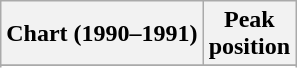<table class="wikitable sortable plainrowheaders">
<tr>
<th scope="col">Chart (1990–1991)</th>
<th scope="col">Peak<br>position</th>
</tr>
<tr>
</tr>
<tr>
</tr>
<tr>
</tr>
<tr>
</tr>
<tr>
</tr>
<tr>
</tr>
</table>
